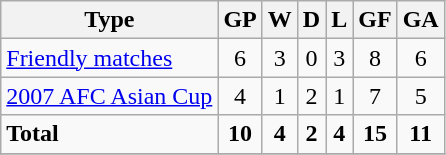<table class="wikitable">
<tr>
<th>Type</th>
<th>GP</th>
<th>W</th>
<th>D</th>
<th>L</th>
<th>GF</th>
<th>GA</th>
</tr>
<tr>
<td align=left><a href='#'>Friendly matches</a></td>
<td align=center>6</td>
<td align=center>3</td>
<td align=center>0</td>
<td align=center>3</td>
<td align=center>8</td>
<td align=center>6</td>
</tr>
<tr>
<td><a href='#'>2007 AFC Asian Cup</a></td>
<td align=center>4</td>
<td align=center>1</td>
<td align=center>2</td>
<td align=center>1</td>
<td align=center>7</td>
<td align=center>5</td>
</tr>
<tr>
<td><strong>Total</strong></td>
<td align=center><strong>10</strong></td>
<td align=center><strong>4</strong></td>
<td align=center><strong>2</strong></td>
<td align=center><strong>4</strong></td>
<td align=center><strong>15</strong></td>
<td align=center><strong>11</strong></td>
</tr>
<tr>
</tr>
</table>
